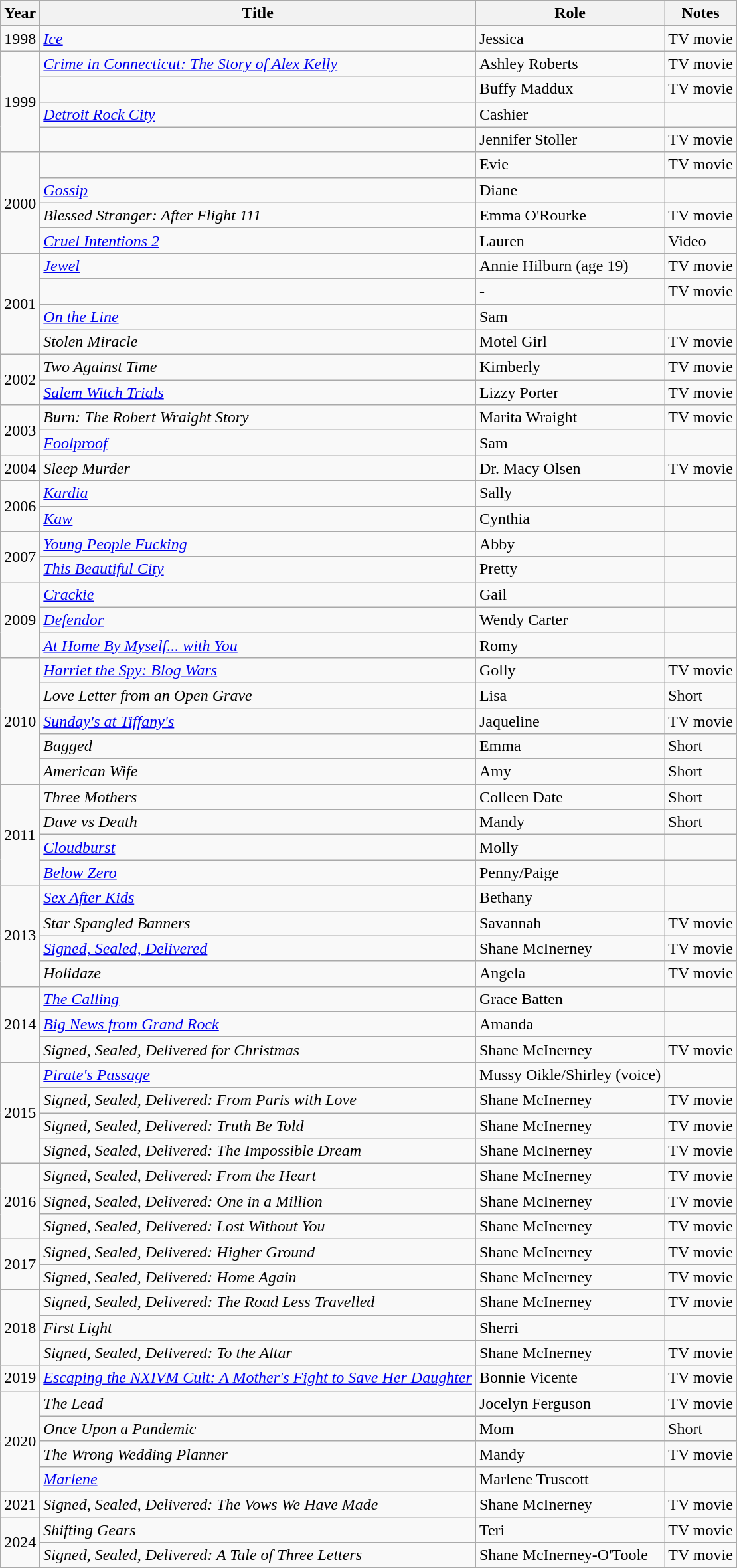<table class="wikitable sortable">
<tr>
<th>Year</th>
<th>Title</th>
<th>Role</th>
<th class="unsortable">Notes</th>
</tr>
<tr>
<td>1998</td>
<td><em><a href='#'>Ice</a></em></td>
<td>Jessica</td>
<td>TV movie</td>
</tr>
<tr>
<td rowspan="4">1999</td>
<td><em><a href='#'>Crime in Connecticut: The Story of Alex Kelly</a></em></td>
<td>Ashley Roberts</td>
<td>TV movie</td>
</tr>
<tr>
<td><em></em></td>
<td>Buffy Maddux</td>
<td>TV movie</td>
</tr>
<tr>
<td><em><a href='#'>Detroit Rock City</a></em></td>
<td>Cashier</td>
<td></td>
</tr>
<tr>
<td><em></em></td>
<td>Jennifer Stoller</td>
<td>TV movie</td>
</tr>
<tr>
<td rowspan="4">2000</td>
<td><em></em></td>
<td>Evie</td>
<td>TV movie</td>
</tr>
<tr>
<td><em><a href='#'>Gossip</a></em></td>
<td>Diane</td>
<td></td>
</tr>
<tr>
<td><em>Blessed Stranger: After Flight 111</em></td>
<td>Emma O'Rourke</td>
<td>TV movie</td>
</tr>
<tr>
<td><em><a href='#'>Cruel Intentions 2</a></em></td>
<td>Lauren</td>
<td>Video</td>
</tr>
<tr>
<td rowspan="4">2001</td>
<td><em><a href='#'>Jewel</a></em></td>
<td>Annie Hilburn (age 19)</td>
<td>TV movie</td>
</tr>
<tr>
<td><em></em></td>
<td>-</td>
<td>TV movie</td>
</tr>
<tr>
<td><em><a href='#'>On the Line</a></em></td>
<td>Sam</td>
<td></td>
</tr>
<tr>
<td><em>Stolen Miracle</em></td>
<td>Motel Girl</td>
<td>TV movie</td>
</tr>
<tr>
<td rowspan="2">2002</td>
<td><em>Two Against Time</em></td>
<td>Kimberly</td>
<td>TV movie</td>
</tr>
<tr>
<td><em><a href='#'>Salem Witch Trials</a></em></td>
<td>Lizzy Porter</td>
<td>TV movie</td>
</tr>
<tr>
<td rowspan="2">2003</td>
<td><em>Burn: The Robert Wraight Story</em></td>
<td>Marita Wraight</td>
<td>TV movie</td>
</tr>
<tr>
<td><em><a href='#'>Foolproof</a></em></td>
<td>Sam</td>
<td></td>
</tr>
<tr>
<td>2004</td>
<td><em>Sleep Murder</em></td>
<td>Dr. Macy Olsen</td>
<td>TV movie</td>
</tr>
<tr>
<td rowspan="2">2006</td>
<td><em><a href='#'>Kardia</a></em></td>
<td>Sally</td>
<td></td>
</tr>
<tr>
<td><em><a href='#'>Kaw</a></em></td>
<td>Cynthia</td>
<td></td>
</tr>
<tr>
<td rowspan="2">2007</td>
<td><em><a href='#'>Young People Fucking</a></em></td>
<td>Abby</td>
<td></td>
</tr>
<tr>
<td><em><a href='#'>This Beautiful City</a></em></td>
<td>Pretty</td>
<td></td>
</tr>
<tr>
<td rowspan="3">2009</td>
<td><em><a href='#'>Crackie</a></em></td>
<td>Gail</td>
<td></td>
</tr>
<tr>
<td><em><a href='#'>Defendor</a></em></td>
<td>Wendy Carter</td>
<td></td>
</tr>
<tr>
<td><em><a href='#'>At Home By Myself... with You</a></em></td>
<td>Romy</td>
<td></td>
</tr>
<tr>
<td rowspan="5">2010</td>
<td><em><a href='#'>Harriet the Spy: Blog Wars</a></em></td>
<td>Golly</td>
<td>TV movie</td>
</tr>
<tr>
<td><em>Love Letter from an Open Grave</em></td>
<td>Lisa</td>
<td>Short</td>
</tr>
<tr>
<td><em><a href='#'>Sunday's at Tiffany's</a></em></td>
<td>Jaqueline</td>
<td>TV movie</td>
</tr>
<tr>
<td><em>Bagged</em></td>
<td>Emma</td>
<td>Short</td>
</tr>
<tr>
<td><em>American Wife</em></td>
<td>Amy</td>
<td>Short</td>
</tr>
<tr>
<td rowspan="4">2011</td>
<td><em>Three Mothers</em></td>
<td>Colleen Date</td>
<td>Short</td>
</tr>
<tr>
<td><em>Dave vs Death</em></td>
<td>Mandy</td>
<td>Short</td>
</tr>
<tr>
<td><em><a href='#'>Cloudburst</a></em></td>
<td>Molly</td>
<td></td>
</tr>
<tr>
<td><em><a href='#'>Below Zero</a></em></td>
<td>Penny/Paige</td>
<td></td>
</tr>
<tr>
<td rowspan="4">2013</td>
<td><em><a href='#'>Sex After Kids</a></em></td>
<td>Bethany</td>
<td></td>
</tr>
<tr>
<td><em>Star Spangled Banners</em></td>
<td>Savannah</td>
<td>TV movie</td>
</tr>
<tr>
<td><em><a href='#'>Signed, Sealed, Delivered</a></em></td>
<td>Shane McInerney</td>
<td>TV movie</td>
</tr>
<tr>
<td><em>Holidaze</em></td>
<td>Angela</td>
<td>TV movie</td>
</tr>
<tr>
<td rowspan="3">2014</td>
<td data-sort-value="Calling, The"><em><a href='#'>The Calling</a></em></td>
<td>Grace Batten</td>
<td></td>
</tr>
<tr>
<td><em><a href='#'>Big News from Grand Rock</a></em></td>
<td>Amanda</td>
<td></td>
</tr>
<tr>
<td><em>Signed, Sealed, Delivered for Christmas</em></td>
<td>Shane McInerney</td>
<td>TV movie</td>
</tr>
<tr>
<td rowspan="4">2015</td>
<td><em><a href='#'>Pirate's Passage</a></em></td>
<td>Mussy Oikle/Shirley (voice)</td>
<td></td>
</tr>
<tr>
<td><em>Signed, Sealed, Delivered: From Paris with Love</em></td>
<td>Shane McInerney</td>
<td>TV movie</td>
</tr>
<tr>
<td><em>Signed, Sealed, Delivered: Truth Be Told</em></td>
<td>Shane McInerney</td>
<td>TV movie</td>
</tr>
<tr>
<td><em>Signed, Sealed, Delivered: The Impossible Dream</em></td>
<td>Shane McInerney</td>
<td>TV movie</td>
</tr>
<tr>
<td rowspan="3">2016</td>
<td><em>Signed, Sealed, Delivered: From the Heart</em></td>
<td>Shane McInerney</td>
<td>TV movie</td>
</tr>
<tr>
<td><em>Signed, Sealed, Delivered: One in a Million</em></td>
<td>Shane McInerney</td>
<td>TV movie</td>
</tr>
<tr>
<td><em>Signed, Sealed, Delivered: Lost Without You</em></td>
<td>Shane McInerney</td>
<td>TV movie</td>
</tr>
<tr>
<td rowspan="2">2017</td>
<td><em>Signed, Sealed, Delivered: Higher Ground</em></td>
<td>Shane McInerney</td>
<td>TV movie</td>
</tr>
<tr>
<td><em>Signed, Sealed, Delivered: Home Again</em></td>
<td>Shane McInerney</td>
<td>TV movie</td>
</tr>
<tr>
<td rowspan="3">2018</td>
<td><em>Signed, Sealed, Delivered: The Road Less Travelled</em></td>
<td>Shane McInerney</td>
<td>TV movie</td>
</tr>
<tr>
<td><em>First Light</em></td>
<td>Sherri</td>
<td></td>
</tr>
<tr>
<td><em>Signed, Sealed, Delivered: To the Altar</em></td>
<td>Shane McInerney</td>
<td>TV movie</td>
</tr>
<tr>
<td>2019</td>
<td><em><a href='#'>Escaping the NXIVM Cult: A Mother's Fight to Save Her Daughter</a></em></td>
<td>Bonnie Vicente</td>
<td>TV movie</td>
</tr>
<tr>
<td rowspan="4">2020</td>
<td data-sort-value="Lead, The"><em>The Lead</em></td>
<td>Jocelyn Ferguson</td>
<td>TV movie</td>
</tr>
<tr>
<td><em>Once Upon a Pandemic</em></td>
<td>Mom</td>
<td>Short</td>
</tr>
<tr>
<td data-sort-value="Wrong Wedding Planner, The"><em>The Wrong Wedding Planner</em></td>
<td>Mandy</td>
<td>TV movie</td>
</tr>
<tr>
<td><em><a href='#'>Marlene</a></em></td>
<td>Marlene Truscott</td>
<td></td>
</tr>
<tr>
<td>2021</td>
<td><em>Signed, Sealed, Delivered: The Vows We Have Made</em></td>
<td>Shane McInerney</td>
<td>TV movie</td>
</tr>
<tr>
<td rowspan=2>2024</td>
<td><em>Shifting Gears</em></td>
<td>Teri</td>
<td>TV movie</td>
</tr>
<tr>
<td><em>Signed, Sealed, Delivered: A Tale of Three Letters</em></td>
<td>Shane McInerney-O'Toole</td>
<td>TV movie</td>
</tr>
</table>
